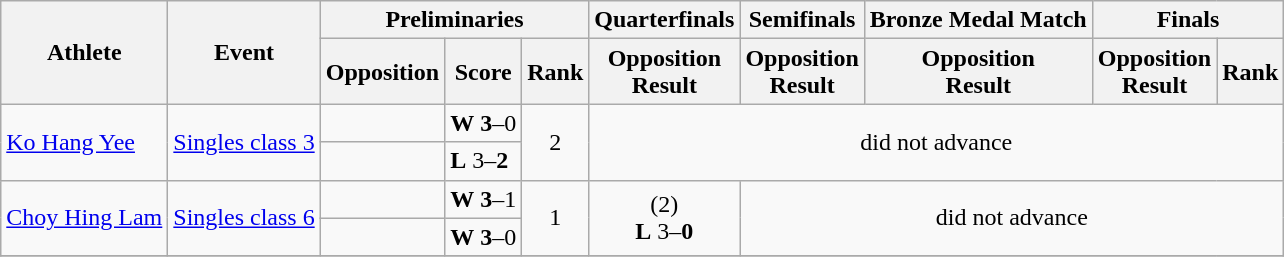<table class=wikitable>
<tr>
<th rowspan="2">Athlete</th>
<th rowspan="2">Event</th>
<th colspan="3">Preliminaries</th>
<th>Quarterfinals</th>
<th>Semifinals</th>
<th>Bronze Medal Match</th>
<th colspan="2">Finals</th>
</tr>
<tr>
<th>Opposition</th>
<th>Score</th>
<th>Rank</th>
<th>Opposition<br>Result</th>
<th>Opposition<br>Result</th>
<th>Opposition<br>Result</th>
<th>Opposition<br>Result</th>
<th>Rank</th>
</tr>
<tr>
<td rowspan="2"><a href='#'>Ko Hang Yee</a></td>
<td rowspan="2"><a href='#'>Singles class 3</a></td>
<td></td>
<td><strong>W</strong> <strong>3</strong>–0</td>
<td align="center" rowspan="2">2</td>
<td align="center" rowspan="2" colspan="5">did not advance</td>
</tr>
<tr>
<td></td>
<td><strong>L</strong> 3–<strong>2</strong></td>
</tr>
<tr>
<td rowspan="2"><a href='#'>Choy Hing Lam</a></td>
<td rowspan="2"><a href='#'>Singles class 6</a></td>
<td></td>
<td><strong>W</strong> <strong>3</strong>–1</td>
<td align="center" rowspan="2">1</td>
<td align="center" rowspan="2"> (2)<br> <strong>L</strong> 3–<strong>0</strong><br></td>
<td align="center" rowspan="2" colspan="4">did not advance</td>
</tr>
<tr>
<td></td>
<td><strong>W</strong> <strong>3</strong>–0</td>
</tr>
<tr>
</tr>
</table>
